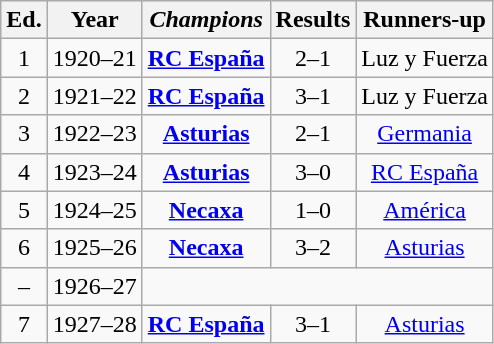<table class="wikitable" style="text-align: center;">
<tr>
<th>Ed.</th>
<th>Year</th>
<th><em>Champions</em></th>
<th>Results</th>
<th>Runners-up</th>
</tr>
<tr>
<td>1</td>
<td>1920–21</td>
<td><strong><a href='#'>RC España</a></strong></td>
<td>2–1</td>
<td>Luz y Fuerza</td>
</tr>
<tr>
<td>2</td>
<td>1921–22</td>
<td><strong><a href='#'>RC España</a></strong></td>
<td>3–1</td>
<td>Luz y Fuerza</td>
</tr>
<tr>
<td>3</td>
<td>1922–23</td>
<td><strong><a href='#'>Asturias</a></strong></td>
<td>2–1<br><small></small></td>
<td><a href='#'>Germania</a></td>
</tr>
<tr>
<td>4</td>
<td>1923–24</td>
<td><strong><a href='#'>Asturias</a></strong></td>
<td>3–0</td>
<td><a href='#'>RC España</a></td>
</tr>
<tr>
<td>5</td>
<td>1924–25</td>
<td><strong><a href='#'>Necaxa</a></strong></td>
<td>1–0<br><small></small></td>
<td><a href='#'>América</a></td>
</tr>
<tr>
<td>6</td>
<td>1925–26</td>
<td><strong><a href='#'>Necaxa</a></strong></td>
<td>3–2<br><small></small></td>
<td><a href='#'>Asturias</a></td>
</tr>
<tr>
<td>–</td>
<td>1926–27</td>
<td colspan=3></td>
</tr>
<tr>
<td>7</td>
<td>1927–28</td>
<td><strong><a href='#'>RC España</a></strong></td>
<td>3–1</td>
<td><a href='#'>Asturias</a></td>
</tr>
</table>
